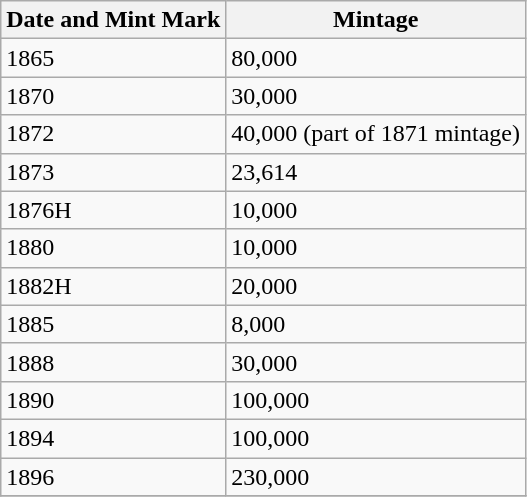<table class="wikitable">
<tr>
<th>Date and Mint Mark</th>
<th>Mintage</th>
</tr>
<tr>
<td>1865</td>
<td>80,000</td>
</tr>
<tr>
<td>1870</td>
<td>30,000</td>
</tr>
<tr>
<td>1872</td>
<td>40,000 (part of 1871 mintage)</td>
</tr>
<tr>
<td>1873</td>
<td>23,614</td>
</tr>
<tr>
<td>1876H</td>
<td>10,000</td>
</tr>
<tr>
<td>1880</td>
<td>10,000</td>
</tr>
<tr>
<td>1882H</td>
<td>20,000</td>
</tr>
<tr>
<td>1885</td>
<td>8,000</td>
</tr>
<tr>
<td>1888</td>
<td>30,000</td>
</tr>
<tr>
<td>1890</td>
<td>100,000</td>
</tr>
<tr>
<td>1894</td>
<td>100,000</td>
</tr>
<tr>
<td>1896</td>
<td>230,000</td>
</tr>
<tr>
</tr>
</table>
